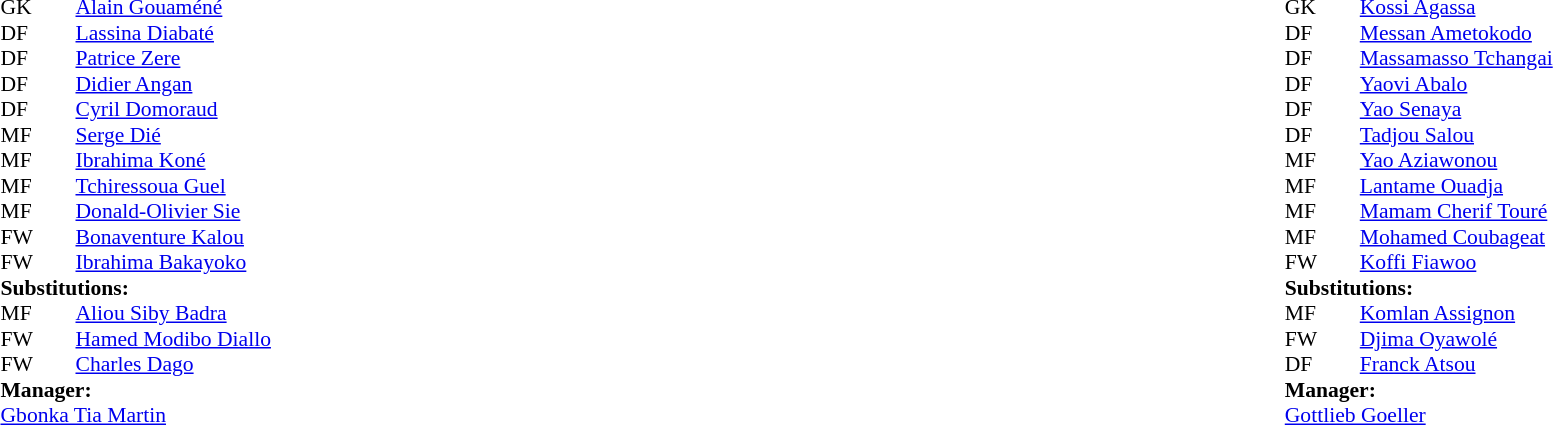<table width="100%">
<tr>
<td valign="top" width="50%"><br><table style="font-size: 90%" cellspacing="0" cellpadding="0">
<tr>
<th width="25"></th>
<th width="25"></th>
</tr>
<tr>
<td>GK</td>
<td></td>
<td><a href='#'>Alain Gouaméné</a></td>
</tr>
<tr>
<td>DF</td>
<td></td>
<td><a href='#'>Lassina Diabaté</a></td>
</tr>
<tr>
<td>DF</td>
<td></td>
<td><a href='#'>Patrice Zere</a></td>
</tr>
<tr>
<td>DF</td>
<td></td>
<td><a href='#'>Didier Angan</a></td>
</tr>
<tr>
<td>DF</td>
<td></td>
<td><a href='#'>Cyril Domoraud</a></td>
</tr>
<tr>
<td>MF</td>
<td></td>
<td><a href='#'>Serge Dié</a></td>
</tr>
<tr>
<td>MF</td>
<td></td>
<td><a href='#'>Ibrahima Koné</a></td>
</tr>
<tr>
<td>MF</td>
<td></td>
<td><a href='#'>Tchiressoua Guel</a></td>
</tr>
<tr>
<td>MF</td>
<td></td>
<td><a href='#'>Donald-Olivier Sie</a></td>
<td></td>
<td></td>
</tr>
<tr>
<td>FW</td>
<td></td>
<td><a href='#'>Bonaventure Kalou</a></td>
<td></td>
<td></td>
</tr>
<tr>
<td>FW</td>
<td></td>
<td><a href='#'>Ibrahima Bakayoko</a></td>
<td></td>
<td></td>
</tr>
<tr>
<td colspan=3><strong>Substitutions:</strong></td>
</tr>
<tr>
<td>MF</td>
<td></td>
<td><a href='#'>Aliou Siby Badra</a></td>
<td></td>
<td></td>
</tr>
<tr>
<td>FW</td>
<td></td>
<td><a href='#'>Hamed Modibo Diallo</a></td>
<td></td>
<td></td>
</tr>
<tr>
<td>FW</td>
<td></td>
<td><a href='#'>Charles Dago</a></td>
<td></td>
<td></td>
</tr>
<tr>
<td colspan=3><strong>Manager:</strong></td>
</tr>
<tr>
<td colspan=3><a href='#'>Gbonka Tia Martin</a></td>
</tr>
</table>
</td>
<td valign="top"></td>
<td valign="top" width="50%"><br><table style="font-size: 90%" cellspacing="0" cellpadding="0" align="center">
<tr>
<th width=25></th>
<th width=25></th>
</tr>
<tr>
<td>GK</td>
<td></td>
<td><a href='#'>Kossi Agassa</a></td>
<td></td>
</tr>
<tr>
<td>DF</td>
<td></td>
<td><a href='#'>Messan Ametokodo</a></td>
<td></td>
<td></td>
</tr>
<tr>
<td>DF</td>
<td></td>
<td><a href='#'>Massamasso Tchangai</a></td>
</tr>
<tr>
<td>DF</td>
<td></td>
<td><a href='#'>Yaovi Abalo</a></td>
</tr>
<tr>
<td>DF</td>
<td></td>
<td><a href='#'>Yao Senaya</a></td>
</tr>
<tr>
<td>DF</td>
<td></td>
<td><a href='#'>Tadjou Salou</a></td>
</tr>
<tr>
<td>MF</td>
<td></td>
<td><a href='#'>Yao Aziawonou</a></td>
<td></td>
<td></td>
</tr>
<tr>
<td>MF</td>
<td></td>
<td><a href='#'>Lantame Ouadja</a></td>
</tr>
<tr>
<td>MF</td>
<td></td>
<td><a href='#'>Mamam Cherif Touré</a></td>
</tr>
<tr>
<td>MF</td>
<td></td>
<td><a href='#'>Mohamed Coubageat</a></td>
</tr>
<tr>
<td>FW</td>
<td></td>
<td><a href='#'>Koffi Fiawoo</a></td>
<td></td>
<td></td>
</tr>
<tr>
<td colspan=3><strong>Substitutions:</strong></td>
</tr>
<tr>
<td>MF</td>
<td></td>
<td><a href='#'>Komlan Assignon</a></td>
<td></td>
<td></td>
</tr>
<tr>
<td>FW</td>
<td></td>
<td><a href='#'>Djima Oyawolé</a></td>
<td></td>
<td></td>
</tr>
<tr>
<td>DF</td>
<td></td>
<td><a href='#'>Franck Atsou</a></td>
<td></td>
<td></td>
</tr>
<tr>
<td colspan=3><strong>Manager:</strong></td>
</tr>
<tr>
<td colspan=3> <a href='#'>Gottlieb Goeller</a></td>
</tr>
</table>
</td>
</tr>
</table>
